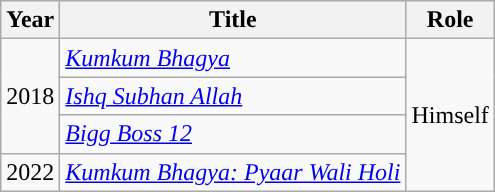<table class="wikitable">
<tr>
<th>Year</th>
<th>Title</th>
<th>Role</th>
</tr>
<tr>
<td rowspan="3">2018</td>
<td><em><a href='#'>Kumkum Bhagya</a></em></td>
<td rowspan="4">Himself</td>
</tr>
<tr>
<td><em><a href='#'>Ishq Subhan Allah</a></em></td>
</tr>
<tr>
<td><em><a href='#'>Bigg Boss 12</a></em></td>
</tr>
<tr>
<td>2022</td>
<td><em><a href='#'>Kumkum Bhagya: Pyaar Wali Holi</a></em></td>
</tr>
</table>
